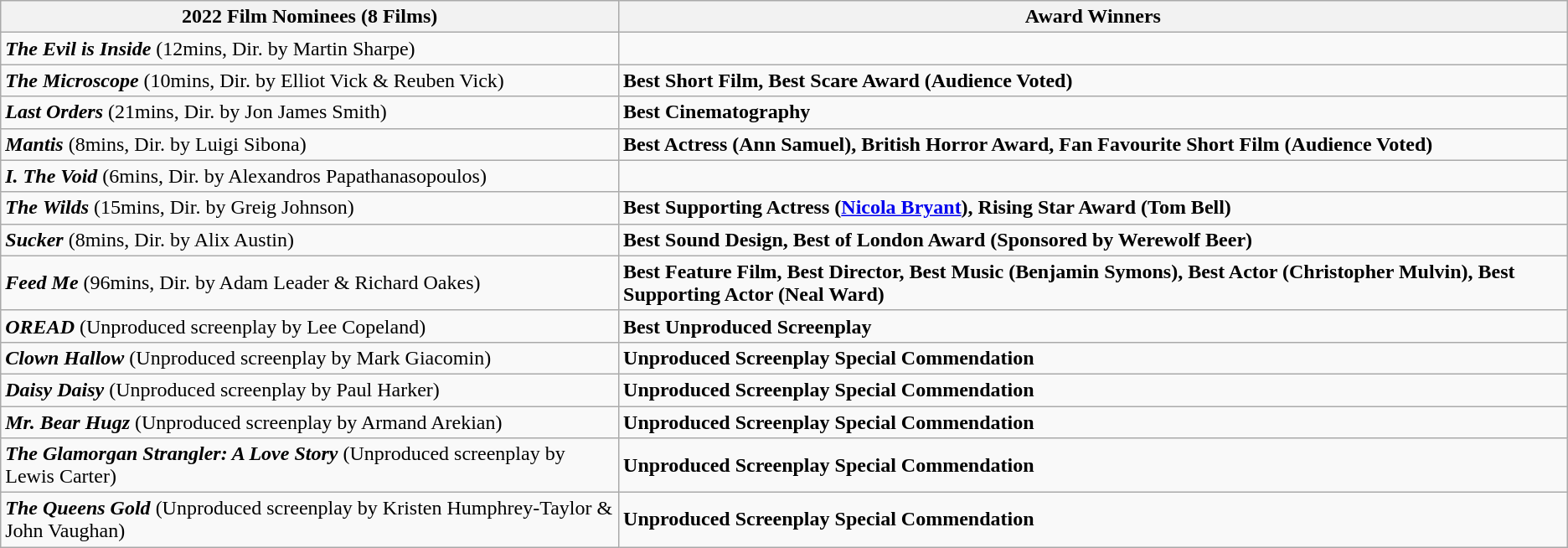<table class="wikitable mw-collapsible mw-collapsed">
<tr>
<th>2022 Film Nominees (8 Films)</th>
<th>Award Winners</th>
</tr>
<tr>
<td><strong><em>The Evil is Inside</em></strong> (12mins, Dir. by Martin Sharpe)</td>
<td></td>
</tr>
<tr>
<td><strong><em>The</em></strong> <strong><em>Microscope</em></strong> (10mins, Dir. by Elliot Vick & Reuben Vick)</td>
<td><strong>Best Short Film, Best Scare Award (Audience Voted)</strong></td>
</tr>
<tr>
<td><strong><em>Last</em></strong> <strong><em>Orders</em></strong> (21mins, Dir. by Jon James Smith)</td>
<td><strong>Best Cinematography</strong></td>
</tr>
<tr>
<td><strong><em>Mantis</em></strong> (8mins, Dir. by Luigi Sibona)</td>
<td><strong>Best Actress (Ann Samuel), British Horror Award, Fan Favourite Short Film (Audience Voted)</strong></td>
</tr>
<tr>
<td><strong><em>I. The Void</em></strong> (6mins, Dir. by Alexandros Papathanasopoulos)</td>
<td></td>
</tr>
<tr>
<td><strong><em>The</em></strong> <strong><em>Wilds</em></strong> (15mins, Dir. by Greig Johnson)</td>
<td><strong>Best Supporting Actress (<a href='#'>Nicola Bryant</a>), Rising Star Award (Tom Bell)</strong></td>
</tr>
<tr>
<td><strong><em>Sucker</em></strong> (8mins, Dir. by Alix Austin)</td>
<td><strong>Best Sound Design, Best of London Award (Sponsored by Werewolf Beer)</strong></td>
</tr>
<tr>
<td><strong><em>Feed</em></strong> <strong><em>Me</em></strong> (96mins, Dir. by Adam Leader & Richard Oakes)</td>
<td><strong>Best Feature Film, Best Director, Best Music (Benjamin Symons), Best Actor (Christopher Mulvin), Best Supporting Actor (Neal Ward)</strong></td>
</tr>
<tr>
<td><strong><em>OREAD</em></strong> (Unproduced screenplay by Lee Copeland)</td>
<td><strong>Best Unproduced Screenplay</strong></td>
</tr>
<tr>
<td><strong><em>Clown Hallow</em></strong> (Unproduced screenplay by Mark Giacomin)</td>
<td><strong>Unproduced Screenplay Special Commendation</strong></td>
</tr>
<tr>
<td><strong><em>Daisy Daisy</em></strong> (Unproduced screenplay by Paul Harker)</td>
<td><strong>Unproduced Screenplay Special Commendation</strong></td>
</tr>
<tr>
<td><strong><em>Mr. Bear Hugz</em></strong> (Unproduced screenplay by Armand Arekian)</td>
<td><strong>Unproduced Screenplay Special Commendation</strong></td>
</tr>
<tr>
<td><strong><em>The Glamorgan Strangler: A Love Story</em></strong> (Unproduced screenplay by Lewis Carter)</td>
<td><strong>Unproduced Screenplay Special Commendation</strong></td>
</tr>
<tr>
<td><strong><em>The Queens Gold</em></strong> (Unproduced screenplay by Kristen  Humphrey-Taylor & John Vaughan)</td>
<td><strong>Unproduced Screenplay Special Commendation</strong></td>
</tr>
</table>
